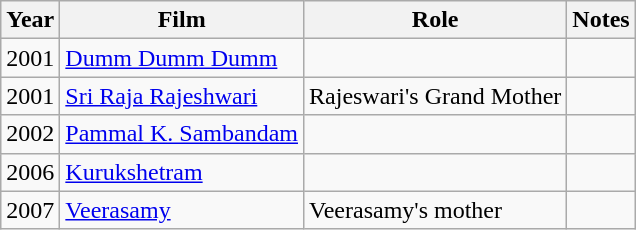<table class="wikitable sortable">
<tr>
<th>Year</th>
<th>Film</th>
<th>Role</th>
<th>Notes</th>
</tr>
<tr>
<td>2001</td>
<td><a href='#'>Dumm Dumm Dumm</a></td>
<td></td>
<td></td>
</tr>
<tr>
<td>2001</td>
<td><a href='#'>Sri Raja Rajeshwari</a></td>
<td>Rajeswari's Grand Mother</td>
<td></td>
</tr>
<tr>
<td>2002</td>
<td><a href='#'>Pammal K. Sambandam</a></td>
<td></td>
<td></td>
</tr>
<tr>
<td>2006</td>
<td><a href='#'>Kurukshetram</a></td>
<td></td>
<td></td>
</tr>
<tr>
<td>2007</td>
<td><a href='#'>Veerasamy</a></td>
<td>Veerasamy's mother</td>
<td></td>
</tr>
</table>
